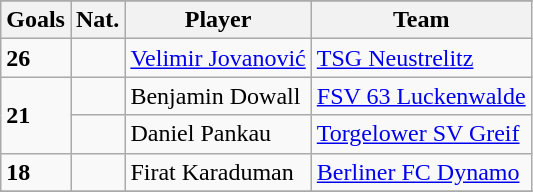<table class="wikitable">
<tr align="center" bgcolor="#dfdfdf">
</tr>
<tr>
<th>Goals</th>
<th>Nat.</th>
<th>Player</th>
<th>Team</th>
</tr>
<tr>
<td><strong>26</strong></td>
<td></td>
<td><a href='#'>Velimir Jovanović</a></td>
<td><a href='#'>TSG Neustrelitz</a></td>
</tr>
<tr>
<td rowspan="2"><strong>21</strong></td>
<td></td>
<td>Benjamin Dowall</td>
<td><a href='#'>FSV 63 Luckenwalde</a></td>
</tr>
<tr>
<td></td>
<td>Daniel Pankau</td>
<td><a href='#'>Torgelower SV Greif</a></td>
</tr>
<tr>
<td><strong>18</strong></td>
<td></td>
<td>Firat Karaduman</td>
<td><a href='#'>Berliner FC Dynamo</a></td>
</tr>
<tr>
</tr>
</table>
